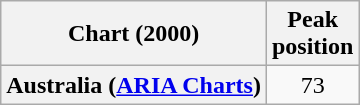<table class="wikitable sortable plainrowheaders" style="text-align:center">
<tr>
<th scope="col">Chart (2000)</th>
<th scope="col">Peak<br>position</th>
</tr>
<tr>
<th scope="row">Australia (<a href='#'>ARIA Charts</a>)</th>
<td>73</td>
</tr>
</table>
